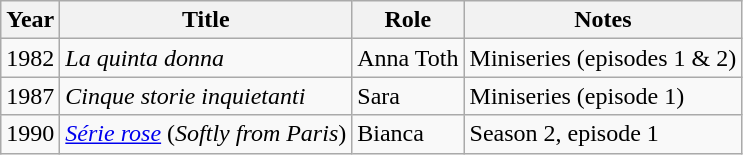<table class="wikitable">
<tr>
<th>Year</th>
<th>Title</th>
<th>Role</th>
<th>Notes</th>
</tr>
<tr>
<td>1982</td>
<td><em>La quinta donna</em></td>
<td>Anna Toth</td>
<td>Miniseries (episodes 1 & 2)</td>
</tr>
<tr>
<td>1987</td>
<td><em>Cinque storie inquietanti</em></td>
<td>Sara</td>
<td>Miniseries (episode 1)</td>
</tr>
<tr>
<td>1990</td>
<td><em><a href='#'>Série rose</a></em> (<em>Softly from Paris</em>)</td>
<td>Bianca</td>
<td>Season 2, episode 1</td>
</tr>
</table>
